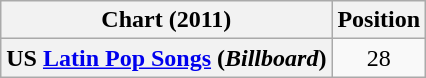<table class="wikitable plainrowheaders" style="text-align:center">
<tr>
<th scope="col">Chart (2011)</th>
<th scope="col">Position</th>
</tr>
<tr>
<th scope="row">US <a href='#'>Latin Pop Songs</a> (<em>Billboard</em>)</th>
<td>28</td>
</tr>
</table>
